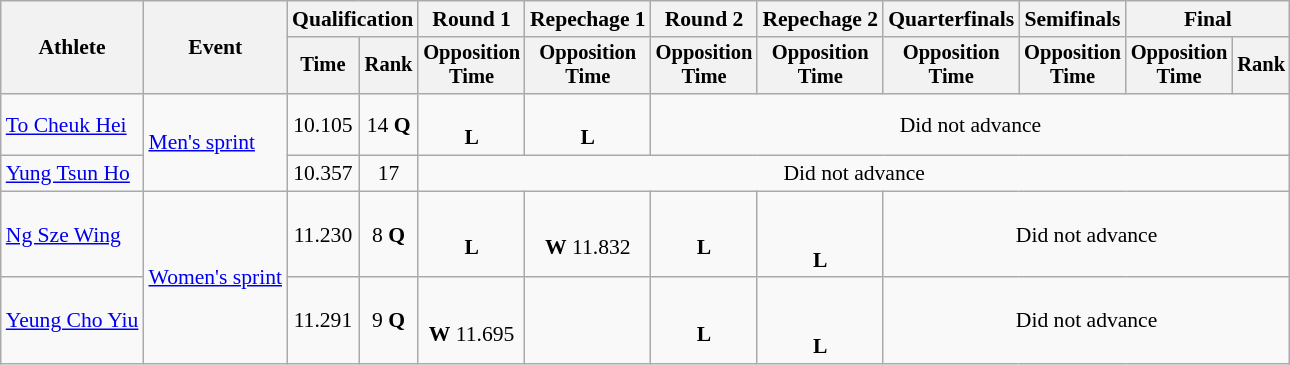<table class=wikitable style=font-size:90%;text-align:center>
<tr>
<th rowspan=2>Athlete</th>
<th rowspan=2>Event</th>
<th colspan=2>Qualification</th>
<th>Round 1</th>
<th>Repechage 1</th>
<th>Round 2</th>
<th>Repechage 2</th>
<th>Quarterfinals</th>
<th>Semifinals</th>
<th colspan=2>Final</th>
</tr>
<tr style="font-size:95%">
<th>Time</th>
<th>Rank</th>
<th>Opposition<br>Time</th>
<th>Opposition<br>Time</th>
<th>Opposition<br>Time</th>
<th>Opposition<br>Time</th>
<th>Opposition<br>Time</th>
<th>Opposition<br>Time</th>
<th>Opposition<br>Time</th>
<th>Rank</th>
</tr>
<tr>
<td align=left><a href='#'>To Cheuk Hei</a></td>
<td align=left rowspan=2><a href='#'>Men's sprint</a></td>
<td>10.105</td>
<td>14 <strong>Q</strong></td>
<td><br><strong>L</strong></td>
<td><br><strong>L</strong></td>
<td colspan=6>Did not advance</td>
</tr>
<tr>
<td align=left><a href='#'>Yung Tsun Ho</a></td>
<td>10.357</td>
<td>17</td>
<td colspan=8>Did not advance</td>
</tr>
<tr>
<td align=left><a href='#'>Ng Sze Wing</a></td>
<td align=left rowspan=2><a href='#'>Women's sprint</a></td>
<td>11.230</td>
<td>8 <strong>Q</strong></td>
<td><br><strong>L</strong></td>
<td><br><strong>W</strong> 11.832</td>
<td><br><strong>L</strong></td>
<td><br><br><strong>L</strong></td>
<td colspan=4>Did not advance</td>
</tr>
<tr>
<td align=left><a href='#'>Yeung Cho Yiu</a></td>
<td>11.291</td>
<td>9 <strong>Q</strong></td>
<td><br><strong>W</strong> 11.695</td>
<td></td>
<td><br><strong>L</strong></td>
<td><br><br><strong>L</strong></td>
<td colspan=4>Did not advance</td>
</tr>
</table>
